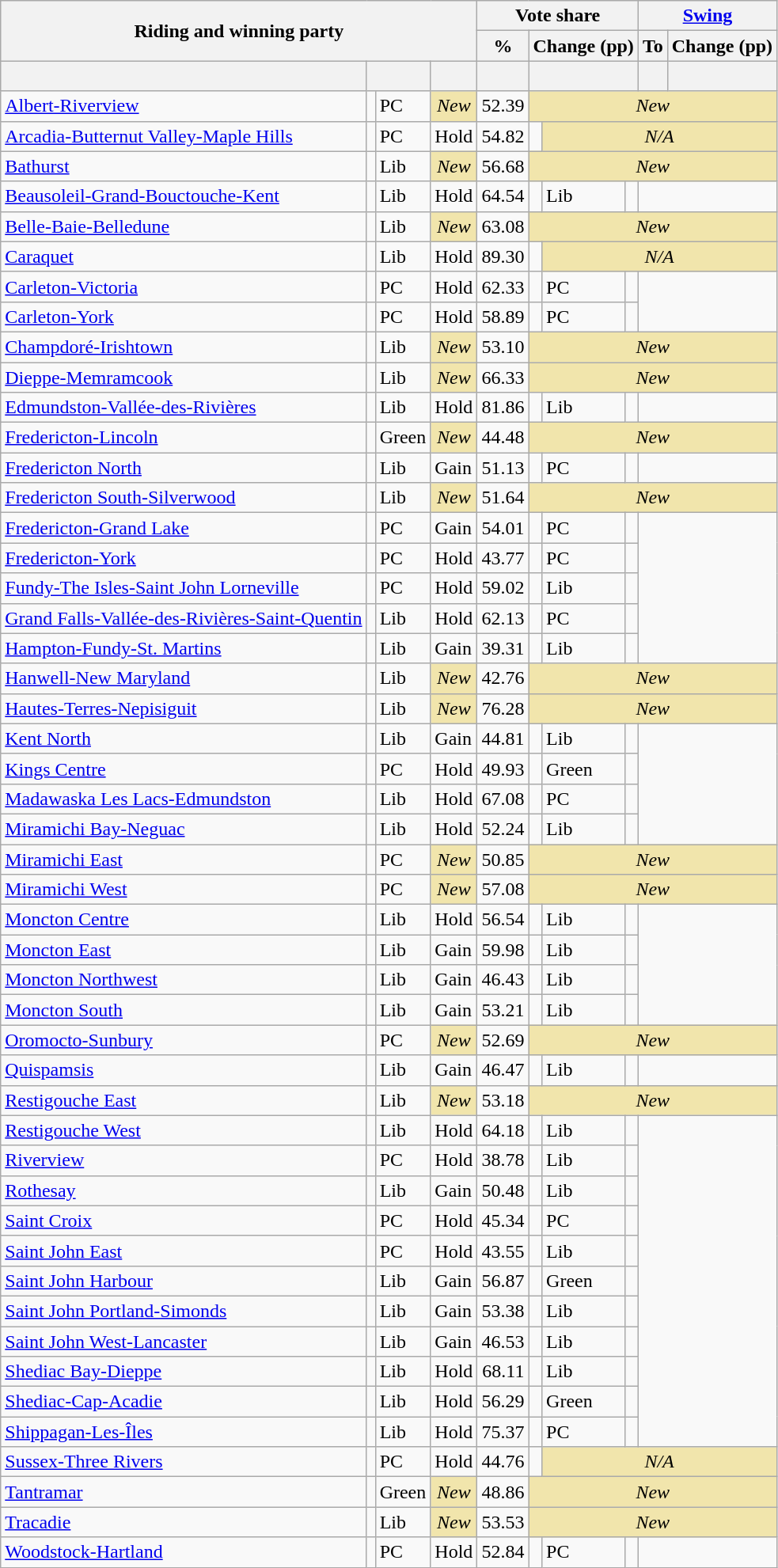<table class="wikitable sortable" style="text-align:right;">
<tr>
<th rowspan="2" colspan="4">Riding and winning party</th>
<th colspan="4">Vote share</th>
<th colspan="4"><a href='#'>Swing</a></th>
</tr>
<tr>
<th>%</th>
<th colspan="3">Change (pp)</th>
<th>To</th>
<th colspan="3">Change (pp)</th>
</tr>
<tr>
<th> </th>
<th colspan="2"></th>
<th></th>
<th></th>
<th colspan="3"></th>
<th></th>
<th colspan="3"></th>
</tr>
<tr>
<td style="text-align:left;"><a href='#'>Albert-Riverview</a></td>
<td></td>
<td style="text-align:left;">PC</td>
<td style="background-color:#F1E5AC; text-align:center;"><em>New</em></td>
<td>52.39</td>
<td colspan=7 style="background-color:#F1E5AC; text-align:center;"><em>New</em></td>
</tr>
<tr>
<td style="text-align:left;"><a href='#'>Arcadia-Butternut Valley-Maple Hills</a></td>
<td></td>
<td style="text-align:left;">PC</td>
<td style="text-align:left;">Hold</td>
<td>54.82</td>
<td></td>
<td colspan=4 style="background-color:#F1E5AC; text-align:center;"><em>N/A</em></td>
</tr>
<tr>
<td style="text-align:left;"><a href='#'>Bathurst</a></td>
<td></td>
<td style="text-align:left;">Lib</td>
<td style="background-color:#F1E5AC; text-align:center;"><em>New</em></td>
<td>56.68</td>
<td colspan=7 style="background-color:#F1E5AC; text-align:center;"><em>New</em></td>
</tr>
<tr>
<td style="text-align:left;"><a href='#'>Beausoleil-Grand-Bouctouche-Kent</a></td>
<td></td>
<td style="text-align:left;">Lib</td>
<td style="text-align:left;">Hold</td>
<td>64.54</td>
<td></td>
<td style="text-align:left;">Lib</td>
<td></td>
</tr>
<tr>
<td style="text-align:left;"><a href='#'>Belle-Baie-Belledune</a></td>
<td></td>
<td style="text-align:left;">Lib</td>
<td style="background-color:#F1E5AC; text-align:center;"><em>New</em></td>
<td>63.08</td>
<td colspan=7 style="background-color:#F1E5AC; text-align:center;"><em>New</em></td>
</tr>
<tr>
<td style="text-align:left;"><a href='#'>Caraquet</a></td>
<td></td>
<td style="text-align:left;">Lib</td>
<td style="text-align:left;">Hold</td>
<td>89.30</td>
<td></td>
<td colspan=4 style="background-color:#F1E5AC; text-align:center;"><em>N/A</em></td>
</tr>
<tr>
<td style="text-align:left;"><a href='#'>Carleton-Victoria</a></td>
<td></td>
<td style="text-align:left;">PC</td>
<td style="text-align:left;">Hold</td>
<td>62.33</td>
<td></td>
<td style="text-align:left;">PC</td>
<td></td>
</tr>
<tr>
<td style="text-align:left;"><a href='#'>Carleton-York</a></td>
<td></td>
<td style="text-align:left;">PC</td>
<td style="text-align:left;">Hold</td>
<td>58.89</td>
<td></td>
<td style="text-align:left;">PC</td>
<td></td>
</tr>
<tr>
<td style="text-align:left;"><a href='#'>Champdoré-Irishtown</a></td>
<td></td>
<td style="text-align:left;">Lib</td>
<td style="background-color:#F1E5AC; text-align:center;"><em>New</em></td>
<td>53.10</td>
<td colspan=7 style="background-color:#F1E5AC; text-align:center;"><em>New</em></td>
</tr>
<tr>
<td style="text-align:left;"><a href='#'>Dieppe-Memramcook</a></td>
<td></td>
<td style="text-align:left;">Lib</td>
<td style="background-color:#F1E5AC; text-align:center;"><em>New</em></td>
<td>66.33</td>
<td colspan=7 style="background-color:#F1E5AC; text-align:center;"><em>New</em></td>
</tr>
<tr>
<td style="text-align:left;"><a href='#'>Edmundston-Vallée-des-Rivières</a></td>
<td></td>
<td style="text-align:left;">Lib</td>
<td style="text-align:left;">Hold</td>
<td>81.86</td>
<td></td>
<td style="text-align:left;">Lib</td>
<td></td>
</tr>
<tr>
<td style="text-align:left;"><a href='#'>Fredericton-Lincoln</a></td>
<td></td>
<td style="text-align:left;">Green</td>
<td style="background-color:#F1E5AC; text-align:center;"><em>New</em></td>
<td>44.48</td>
<td colspan=7 style="background-color:#F1E5AC; text-align:center;"><em>New</em></td>
</tr>
<tr>
<td style="text-align:left;"><a href='#'>Fredericton North</a></td>
<td></td>
<td style="text-align:left;">Lib</td>
<td style="text-align:left;">Gain</td>
<td>51.13</td>
<td></td>
<td style="text-align:left;">PC</td>
<td></td>
</tr>
<tr>
<td style="text-align:left;"><a href='#'>Fredericton South-Silverwood</a></td>
<td></td>
<td style="text-align:left;">Lib</td>
<td style="background-color:#F1E5AC; text-align:center;"><em>New</em></td>
<td>51.64</td>
<td colspan=7 style="background-color:#F1E5AC; text-align:center;"><em>New</em></td>
</tr>
<tr>
<td style="text-align:left;"><a href='#'>Fredericton-Grand Lake</a></td>
<td></td>
<td style="text-align:left;">PC</td>
<td style="text-align:left;">Gain</td>
<td>54.01</td>
<td></td>
<td style="text-align:left;">PC</td>
<td></td>
</tr>
<tr>
<td style="text-align:left;"><a href='#'>Fredericton-York</a></td>
<td></td>
<td style="text-align:left;">PC</td>
<td style="text-align:left;">Hold</td>
<td>43.77</td>
<td></td>
<td style="text-align:left;">PC</td>
<td></td>
</tr>
<tr>
<td style="text-align:left;"><a href='#'>Fundy-The Isles-Saint John Lorneville</a></td>
<td></td>
<td style="text-align:left;">PC</td>
<td style="text-align:left;">Hold</td>
<td>59.02</td>
<td></td>
<td style="text-align:left;">Lib</td>
<td></td>
</tr>
<tr>
<td style="text-align:left;"><a href='#'>Grand Falls-Vallée-des-Rivières-Saint-Quentin</a></td>
<td></td>
<td style="text-align:left;">Lib</td>
<td style="text-align:left;">Hold</td>
<td>62.13</td>
<td></td>
<td style="text-align:left;">PC</td>
<td></td>
</tr>
<tr>
<td style="text-align:left;"><a href='#'>Hampton-Fundy-St. Martins</a></td>
<td></td>
<td style="text-align:left;">Lib</td>
<td style="text-align:left;">Gain</td>
<td>39.31</td>
<td></td>
<td style="text-align:left;">Lib</td>
<td></td>
</tr>
<tr>
<td style="text-align:left;"><a href='#'>Hanwell-New Maryland</a></td>
<td></td>
<td style="text-align:left;">Lib</td>
<td style="background-color:#F1E5AC; text-align:center;"><em>New</em></td>
<td>42.76</td>
<td colspan=7 style="background-color:#F1E5AC; text-align:center;"><em>New</em></td>
</tr>
<tr>
<td style="text-align:left;"><a href='#'>Hautes-Terres-Nepisiguit</a></td>
<td></td>
<td style="text-align:left;">Lib</td>
<td style="background-color:#F1E5AC; text-align:center;"><em>New</em></td>
<td>76.28</td>
<td colspan=7 style="background-color:#F1E5AC; text-align:center;"><em>New</em></td>
</tr>
<tr>
<td style="text-align:left;"><a href='#'>Kent North</a></td>
<td></td>
<td style="text-align:left;">Lib</td>
<td style="text-align:left;">Gain</td>
<td>44.81</td>
<td></td>
<td style="text-align:left;">Lib</td>
<td></td>
</tr>
<tr>
<td style="text-align:left;"><a href='#'>Kings Centre</a></td>
<td></td>
<td style="text-align:left;">PC</td>
<td style="text-align:left;">Hold</td>
<td>49.93</td>
<td></td>
<td style="text-align:left;">Green</td>
<td></td>
</tr>
<tr>
<td style="text-align:left;"><a href='#'>Madawaska Les Lacs-Edmundston</a></td>
<td></td>
<td style="text-align:left;">Lib</td>
<td style="text-align:left;">Hold</td>
<td>67.08</td>
<td></td>
<td style="text-align:left;">PC</td>
<td></td>
</tr>
<tr>
<td style="text-align:left;"><a href='#'>Miramichi Bay-Neguac</a></td>
<td></td>
<td style="text-align:left;">Lib</td>
<td style="text-align:left;">Hold</td>
<td>52.24</td>
<td></td>
<td style="text-align:left;">Lib</td>
<td></td>
</tr>
<tr>
<td style="text-align:left;"><a href='#'>Miramichi East</a></td>
<td></td>
<td style="text-align:left;">PC</td>
<td style="background-color:#F1E5AC; text-align:center;"><em>New</em></td>
<td>50.85</td>
<td colspan=7 style="background-color:#F1E5AC; text-align:center;"><em>New</em></td>
</tr>
<tr>
<td style="text-align:left;"><a href='#'>Miramichi West</a></td>
<td></td>
<td style="text-align:left;">PC</td>
<td style="background-color:#F1E5AC; text-align:center;"><em>New</em></td>
<td>57.08</td>
<td colspan=7 style="background-color:#F1E5AC; text-align:center;"><em>New</em></td>
</tr>
<tr>
<td style="text-align:left;"><a href='#'>Moncton Centre</a></td>
<td></td>
<td style="text-align:left;">Lib</td>
<td style="text-align:left;">Hold</td>
<td>56.54</td>
<td></td>
<td style="text-align:left;">Lib</td>
<td></td>
</tr>
<tr>
<td style="text-align:left;"><a href='#'>Moncton East</a></td>
<td></td>
<td style="text-align:left;">Lib</td>
<td style="text-align:left;">Gain</td>
<td>59.98</td>
<td></td>
<td style="text-align:left;">Lib</td>
<td></td>
</tr>
<tr>
<td style="text-align:left;"><a href='#'>Moncton Northwest</a></td>
<td></td>
<td style="text-align:left;">Lib</td>
<td style="text-align:left;">Gain</td>
<td>46.43</td>
<td></td>
<td style="text-align:left;">Lib</td>
<td></td>
</tr>
<tr>
<td style="text-align:left;"><a href='#'>Moncton South</a></td>
<td></td>
<td style="text-align:left;">Lib</td>
<td style="text-align:left;">Gain</td>
<td>53.21</td>
<td></td>
<td style="text-align:left;">Lib</td>
<td></td>
</tr>
<tr>
<td style="text-align:left;"><a href='#'>Oromocto-Sunbury</a></td>
<td></td>
<td style="text-align:left;">PC</td>
<td style="background-color:#F1E5AC; text-align:center;"><em>New</em></td>
<td>52.69</td>
<td colspan=7 style="background-color:#F1E5AC; text-align:center;"><em>New</em></td>
</tr>
<tr>
<td style="text-align:left;"><a href='#'>Quispamsis</a></td>
<td></td>
<td style="text-align:left;">Lib</td>
<td style="text-align:left;">Gain</td>
<td>46.47</td>
<td></td>
<td style="text-align:left;">Lib</td>
<td></td>
</tr>
<tr>
<td style="text-align:left;"><a href='#'>Restigouche East</a></td>
<td></td>
<td style="text-align:left;">Lib</td>
<td style="background-color:#F1E5AC; text-align:center;"><em>New</em></td>
<td>53.18</td>
<td colspan=7 style="background-color:#F1E5AC; text-align:center;"><em>New</em></td>
</tr>
<tr>
<td style="text-align:left;"><a href='#'>Restigouche West</a></td>
<td></td>
<td style="text-align:left;">Lib</td>
<td style="text-align:left;">Hold</td>
<td>64.18</td>
<td></td>
<td style="text-align:left;">Lib</td>
<td></td>
</tr>
<tr>
<td style="text-align:left;"><a href='#'>Riverview</a></td>
<td></td>
<td style="text-align:left;">PC</td>
<td style="text-align:left;">Hold</td>
<td>38.78</td>
<td></td>
<td style="text-align:left;">Lib</td>
<td></td>
</tr>
<tr>
<td style="text-align:left;"><a href='#'>Rothesay</a></td>
<td></td>
<td style="text-align:left;">Lib</td>
<td style="text-align:left;">Gain</td>
<td>50.48</td>
<td></td>
<td style="text-align:left;">Lib</td>
<td></td>
</tr>
<tr>
<td style="text-align:left;"><a href='#'>Saint Croix</a></td>
<td></td>
<td style="text-align:left;">PC</td>
<td style="text-align:left;">Hold</td>
<td>45.34</td>
<td></td>
<td style="text-align:left;">PC</td>
<td></td>
</tr>
<tr>
<td style="text-align:left;"><a href='#'>Saint John East</a></td>
<td></td>
<td style="text-align:left;">PC</td>
<td style="text-align:left;">Hold</td>
<td>43.55</td>
<td></td>
<td style="text-align:left;">Lib</td>
<td></td>
</tr>
<tr>
<td style="text-align:left;"><a href='#'>Saint John Harbour</a></td>
<td></td>
<td style="text-align:left;">Lib</td>
<td style="text-align:left;">Gain</td>
<td>56.87</td>
<td></td>
<td style="text-align:left;">Green</td>
<td></td>
</tr>
<tr>
<td style="text-align:left;"><a href='#'>Saint John Portland-Simonds</a></td>
<td></td>
<td style="text-align:left;">Lib</td>
<td style="text-align:left;">Gain</td>
<td>53.38</td>
<td></td>
<td style="text-align:left;">Lib</td>
<td></td>
</tr>
<tr>
<td style="text-align:left;"><a href='#'>Saint John West-Lancaster</a></td>
<td></td>
<td style="text-align:left;">Lib</td>
<td style="text-align:left;">Gain</td>
<td>46.53</td>
<td></td>
<td style="text-align:left;">Lib</td>
<td></td>
</tr>
<tr>
<td style="text-align:left;"><a href='#'>Shediac Bay-Dieppe</a></td>
<td></td>
<td style="text-align:left;">Lib</td>
<td style="text-align:left;">Hold</td>
<td>68.11</td>
<td></td>
<td style="text-align:left;">Lib</td>
<td></td>
</tr>
<tr>
<td style="text-align:left;"><a href='#'>Shediac-Cap-Acadie</a></td>
<td></td>
<td style="text-align:left;">Lib</td>
<td style="text-align:left;">Hold</td>
<td>56.29</td>
<td></td>
<td style="text-align:left;">Green</td>
<td></td>
</tr>
<tr>
<td style="text-align:left;"><a href='#'>Shippagan-Les-Îles</a></td>
<td></td>
<td style="text-align:left;">Lib</td>
<td style="text-align:left;">Hold</td>
<td>75.37</td>
<td></td>
<td style="text-align:left;">PC</td>
<td></td>
</tr>
<tr>
<td style="text-align:left;"><a href='#'>Sussex-Three Rivers</a></td>
<td></td>
<td style="text-align:left;">PC</td>
<td style="text-align:left;">Hold</td>
<td>44.76</td>
<td></td>
<td colspan=4 style="background-color:#F1E5AC; text-align:center;"><em>N/A</em></td>
</tr>
<tr>
<td style="text-align:left;"><a href='#'>Tantramar</a></td>
<td></td>
<td style="text-align:left;">Green</td>
<td style="background-color:#F1E5AC; text-align:center;"><em>New</em></td>
<td>48.86</td>
<td colspan=7 style="background-color:#F1E5AC; text-align:center;"><em>New</em></td>
</tr>
<tr>
<td style="text-align:left;"><a href='#'>Tracadie</a></td>
<td></td>
<td style="text-align:left;">Lib</td>
<td style="background-color:#F1E5AC; text-align:center;"><em>New</em></td>
<td>53.53</td>
<td colspan=7 style="background-color:#F1E5AC; text-align:center;"><em>New</em></td>
</tr>
<tr>
<td style="text-align:left;"><a href='#'>Woodstock-Hartland</a></td>
<td></td>
<td style="text-align:left;">PC</td>
<td style="text-align:left;">Hold</td>
<td>52.84</td>
<td></td>
<td style="text-align:left;">PC</td>
<td></td>
</tr>
</table>
